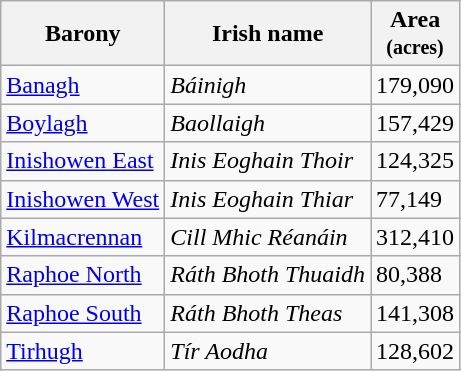<table class="wikitable sortable collapsible nowrap" style="font-size: 100%;">
<tr>
<th>Barony</th>
<th>Irish name</th>
<th>Area<br><small>(acres)</small></th>
</tr>
<tr>
<td><a href='#'>Banagh</a></td>
<td><em>Báinigh</em></td>
<td>179,090</td>
</tr>
<tr>
<td><a href='#'>Boylagh</a></td>
<td><em>Baollaigh</em></td>
<td>157,429</td>
</tr>
<tr>
<td><a href='#'>Inishowen East</a></td>
<td><em>Inis Eoghain Thoir</em></td>
<td>124,325</td>
</tr>
<tr>
<td><a href='#'>Inishowen West</a></td>
<td><em>Inis Eoghain Thiar</em></td>
<td>77,149</td>
</tr>
<tr>
<td><a href='#'>Kilmacrennan</a></td>
<td><em>Cill Mhic Réanáin</em></td>
<td>312,410</td>
</tr>
<tr>
<td><a href='#'>Raphoe North</a></td>
<td><em>Ráth Bhoth Thuaidh</em></td>
<td>80,388</td>
</tr>
<tr>
<td><a href='#'>Raphoe South</a></td>
<td><em>Ráth Bhoth Theas</em></td>
<td>141,308</td>
</tr>
<tr>
<td><a href='#'>Tirhugh</a></td>
<td><em>Tír Aodha</em></td>
<td>128,602</td>
</tr>
</table>
